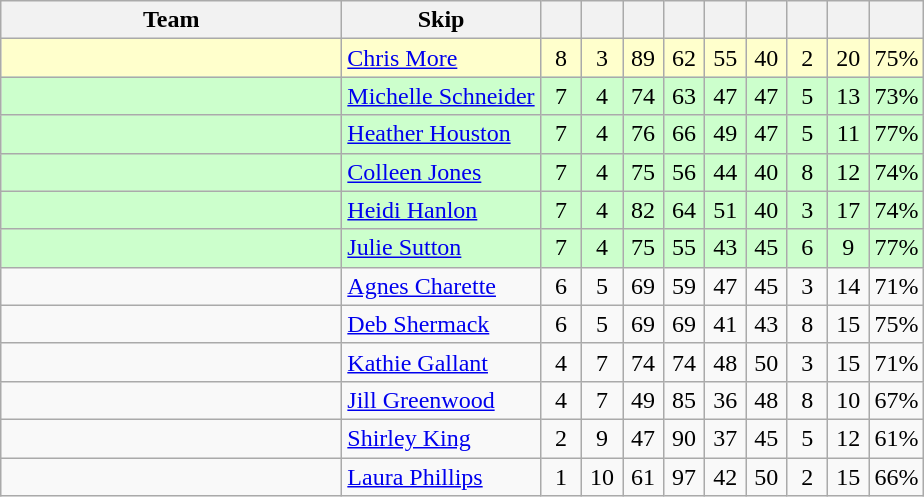<table class="wikitable" style="text-align: center;">
<tr>
<th bgcolor="#efefef" width="220">Team</th>
<th bgcolor="#efefef" width="125">Skip</th>
<th width=20></th>
<th width=20></th>
<th width=20></th>
<th width=20></th>
<th width=20></th>
<th width=20></th>
<th width=20></th>
<th width=20></th>
<th width=20></th>
</tr>
<tr bgcolor="#ffc">
<td style="text-align: left;"></td>
<td style="text-align: left;"><a href='#'>Chris More</a></td>
<td>8</td>
<td>3</td>
<td>89</td>
<td>62</td>
<td>55</td>
<td>40</td>
<td>2</td>
<td>20</td>
<td>75%</td>
</tr>
<tr bgcolor="#ccffcc">
<td style="text-align: left;"></td>
<td style="text-align: left;"><a href='#'>Michelle Schneider</a></td>
<td>7</td>
<td>4</td>
<td>74</td>
<td>63</td>
<td>47</td>
<td>47</td>
<td>5</td>
<td>13</td>
<td>73%</td>
</tr>
<tr bgcolor="#ccffcc">
<td style="text-align: left;"></td>
<td style="text-align: left;"><a href='#'>Heather Houston</a></td>
<td>7</td>
<td>4</td>
<td>76</td>
<td>66</td>
<td>49</td>
<td>47</td>
<td>5</td>
<td>11</td>
<td>77%</td>
</tr>
<tr bgcolor="#ccffcc">
<td style="text-align: left;"></td>
<td style="text-align: left;"><a href='#'>Colleen Jones</a></td>
<td>7</td>
<td>4</td>
<td>75</td>
<td>56</td>
<td>44</td>
<td>40</td>
<td>8</td>
<td>12</td>
<td>74%</td>
</tr>
<tr bgcolor="#ccffcc">
<td style="text-align: left;"></td>
<td style="text-align: left;"><a href='#'>Heidi Hanlon</a></td>
<td>7</td>
<td>4</td>
<td>82</td>
<td>64</td>
<td>51</td>
<td>40</td>
<td>3</td>
<td>17</td>
<td>74%</td>
</tr>
<tr bgcolor="#ccffcc">
<td style="text-align: left;"></td>
<td style="text-align: left;"><a href='#'>Julie Sutton</a></td>
<td>7</td>
<td>4</td>
<td>75</td>
<td>55</td>
<td>43</td>
<td>45</td>
<td>6</td>
<td>9</td>
<td>77%</td>
</tr>
<tr>
<td style="text-align: left;"></td>
<td style="text-align: left;"><a href='#'>Agnes Charette</a></td>
<td>6</td>
<td>5</td>
<td>69</td>
<td>59</td>
<td>47</td>
<td>45</td>
<td>3</td>
<td>14</td>
<td>71%</td>
</tr>
<tr>
<td style="text-align: left;"></td>
<td style="text-align: left;"><a href='#'>Deb Shermack</a></td>
<td>6</td>
<td>5</td>
<td>69</td>
<td>69</td>
<td>41</td>
<td>43</td>
<td>8</td>
<td>15</td>
<td>75%</td>
</tr>
<tr>
<td style="text-align: left;"></td>
<td style="text-align: left;"><a href='#'>Kathie Gallant</a></td>
<td>4</td>
<td>7</td>
<td>74</td>
<td>74</td>
<td>48</td>
<td>50</td>
<td>3</td>
<td>15</td>
<td>71%</td>
</tr>
<tr>
<td style="text-align: left;"></td>
<td style="text-align: left;"><a href='#'>Jill Greenwood</a></td>
<td>4</td>
<td>7</td>
<td>49</td>
<td>85</td>
<td>36</td>
<td>48</td>
<td>8</td>
<td>10</td>
<td>67%</td>
</tr>
<tr>
<td style="text-align: left;"></td>
<td style="text-align: left;"><a href='#'>Shirley King</a></td>
<td>2</td>
<td>9</td>
<td>47</td>
<td>90</td>
<td>37</td>
<td>45</td>
<td>5</td>
<td>12</td>
<td>61%</td>
</tr>
<tr>
<td style="text-align: left;"></td>
<td style="text-align: left;"><a href='#'>Laura Phillips</a></td>
<td>1</td>
<td>10</td>
<td>61</td>
<td>97</td>
<td>42</td>
<td>50</td>
<td>2</td>
<td>15</td>
<td>66%</td>
</tr>
</table>
